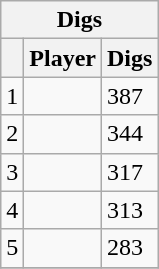<table class="wikitable">
<tr>
<th colspan="3">Digs</th>
</tr>
<tr>
<th></th>
<th>Player</th>
<th>Digs</th>
</tr>
<tr>
<td>1</td>
<td></td>
<td>387</td>
</tr>
<tr>
<td>2</td>
<td></td>
<td>344</td>
</tr>
<tr>
<td>3</td>
<td></td>
<td>317</td>
</tr>
<tr>
<td>4</td>
<td></td>
<td>313</td>
</tr>
<tr>
<td>5</td>
<td></td>
<td>283</td>
</tr>
<tr>
</tr>
</table>
